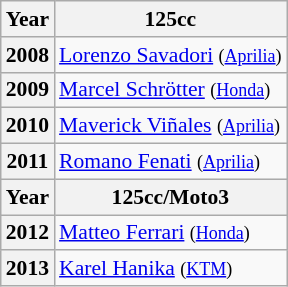<table class="wikitable" style="font-size: 90%;">
<tr>
<th>Year</th>
<th>125cc</th>
</tr>
<tr>
<th>2008</th>
<td> <a href='#'>Lorenzo Savadori</a> <small>(<a href='#'>Aprilia</a>)</small></td>
</tr>
<tr>
<th>2009</th>
<td> <a href='#'>Marcel Schrötter</a> <small>(<a href='#'>Honda</a>)</small></td>
</tr>
<tr>
<th>2010</th>
<td> <a href='#'>Maverick Viñales</a> <small>(<a href='#'>Aprilia</a>)</small></td>
</tr>
<tr>
<th>2011</th>
<td> <a href='#'>Romano Fenati</a> <small>(<a href='#'>Aprilia</a>)</small></td>
</tr>
<tr>
<th>Year</th>
<th>125cc/Moto3</th>
</tr>
<tr>
<th>2012</th>
<td> <a href='#'>Matteo Ferrari</a> <small>(<a href='#'>Honda</a>)</small></td>
</tr>
<tr>
<th>2013</th>
<td> <a href='#'>Karel Hanika</a> <small>(<a href='#'>KTM</a>)</small></td>
</tr>
</table>
